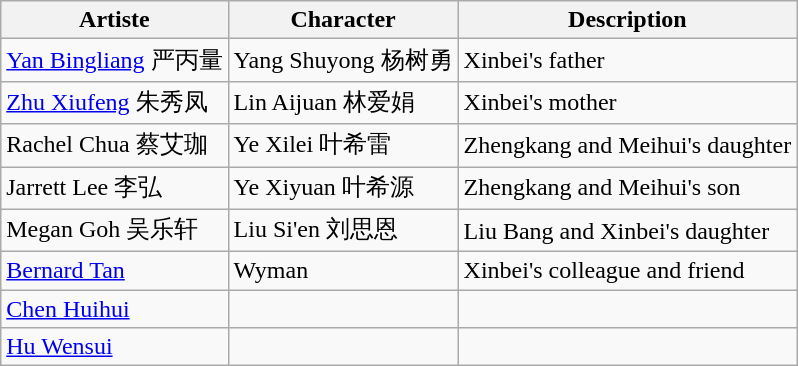<table class="wikitable">
<tr>
<th>Artiste</th>
<th>Character</th>
<th>Description</th>
</tr>
<tr>
<td><a href='#'>Yan Bingliang</a> 严丙量</td>
<td>Yang Shuyong 杨树勇</td>
<td>Xinbei's father</td>
</tr>
<tr>
<td><a href='#'>Zhu Xiufeng</a> 朱秀凤</td>
<td>Lin Aijuan 林爱娟</td>
<td>Xinbei's mother</td>
</tr>
<tr>
<td>Rachel Chua 蔡艾珈</td>
<td>Ye Xilei 叶希雷</td>
<td>Zhengkang and Meihui's daughter</td>
</tr>
<tr>
<td>Jarrett Lee 李弘</td>
<td>Ye Xiyuan 叶希源</td>
<td>Zhengkang and Meihui's son</td>
</tr>
<tr>
<td>Megan Goh 吴乐轩</td>
<td>Liu Si'en 刘思恩</td>
<td>Liu Bang and Xinbei's daughter</td>
</tr>
<tr>
<td><a href='#'>Bernard Tan</a></td>
<td>Wyman</td>
<td>Xinbei's colleague and friend</td>
</tr>
<tr>
<td><a href='#'>Chen Huihui</a></td>
<td></td>
<td></td>
</tr>
<tr>
<td><a href='#'>Hu Wensui</a></td>
<td></td>
<td></td>
</tr>
</table>
